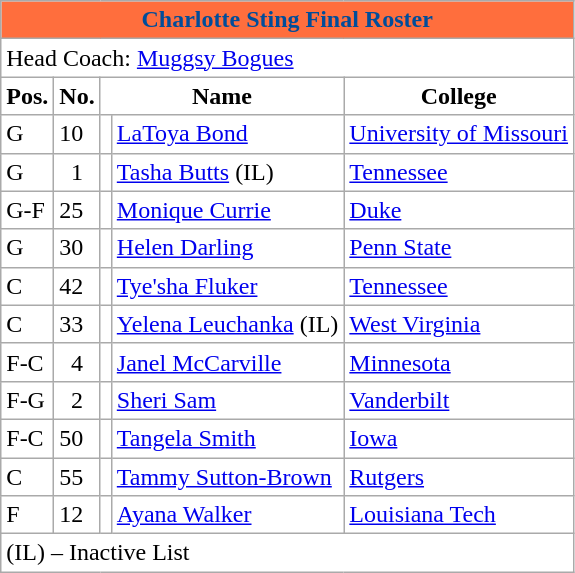<table class="wikitable" style="background:#fff">
<tr>
<th colspan=5 style="background:#FF6E3D;color:#004D9A">Charlotte Sting Final Roster</th>
</tr>
<tr>
<td colspan=5>Head Coach: <a href='#'>Muggsy Bogues</a></td>
</tr>
<tr>
<th style="background:#fff">Pos.</th>
<th style="background:#fff">No.</th>
<th style="background:#fff" colspan=2>Name</th>
<th style="background:#fff">College</th>
</tr>
<tr>
<td>G</td>
<td>10</td>
<td></td>
<td><a href='#'>LaToya Bond</a></td>
<td><a href='#'>University of Missouri</a></td>
</tr>
<tr>
<td>G</td>
<td align="center">1</td>
<td></td>
<td><a href='#'>Tasha Butts</a> (IL)</td>
<td><a href='#'>Tennessee</a></td>
</tr>
<tr>
<td>G-F</td>
<td>25</td>
<td></td>
<td><a href='#'>Monique Currie</a></td>
<td><a href='#'>Duke</a></td>
</tr>
<tr>
<td>G</td>
<td>30</td>
<td></td>
<td><a href='#'>Helen Darling</a></td>
<td><a href='#'>Penn State</a></td>
</tr>
<tr>
<td>C</td>
<td>42</td>
<td></td>
<td><a href='#'>Tye'sha Fluker</a></td>
<td><a href='#'>Tennessee</a></td>
</tr>
<tr>
<td>C</td>
<td>33</td>
<td></td>
<td><a href='#'>Yelena Leuchanka</a> (IL)</td>
<td><a href='#'>West Virginia</a></td>
</tr>
<tr>
<td>F-C</td>
<td align="center">4</td>
<td></td>
<td><a href='#'>Janel McCarville</a></td>
<td><a href='#'>Minnesota</a></td>
</tr>
<tr>
<td>F-G</td>
<td align="center">2</td>
<td></td>
<td><a href='#'>Sheri Sam</a></td>
<td><a href='#'>Vanderbilt</a></td>
</tr>
<tr>
<td>F-C</td>
<td>50</td>
<td></td>
<td><a href='#'>Tangela Smith</a></td>
<td><a href='#'>Iowa</a></td>
</tr>
<tr>
<td>C</td>
<td>55</td>
<td></td>
<td><a href='#'>Tammy Sutton-Brown</a></td>
<td><a href='#'>Rutgers</a></td>
</tr>
<tr>
<td>F</td>
<td>12</td>
<td></td>
<td><a href='#'>Ayana Walker</a></td>
<td><a href='#'>Louisiana Tech</a></td>
</tr>
<tr>
<td colspan=5>(IL) – Inactive List</td>
</tr>
</table>
